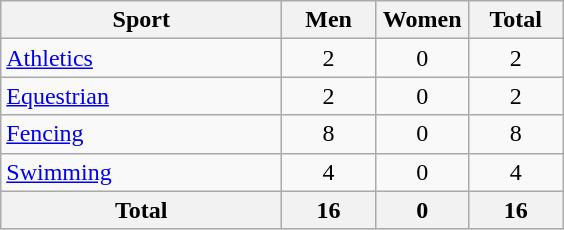<table class="wikitable sortable" style=text-align:center>
<tr>
<th width=180>Sport</th>
<th width=55>Men</th>
<th width=55>Women</th>
<th width=55>Total</th>
</tr>
<tr>
<td align=left><a href='#'>Athletics</a></td>
<td>2</td>
<td>0</td>
<td>2</td>
</tr>
<tr>
<td align=left><a href='#'>Equestrian</a></td>
<td>2</td>
<td>0</td>
<td>2</td>
</tr>
<tr>
<td align=left><a href='#'>Fencing</a></td>
<td>8</td>
<td>0</td>
<td>8</td>
</tr>
<tr>
<td align=left><a href='#'>Swimming</a></td>
<td>4</td>
<td>0</td>
<td>4</td>
</tr>
<tr>
<th>Total</th>
<th>16</th>
<th>0</th>
<th>16</th>
</tr>
</table>
